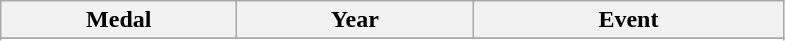<table class="wikitable">
<tr>
<th width=150>Medal</th>
<th width=150>Year</th>
<th width=200>Event</th>
</tr>
<tr>
</tr>
<tr>
</tr>
<tr>
</tr>
</table>
